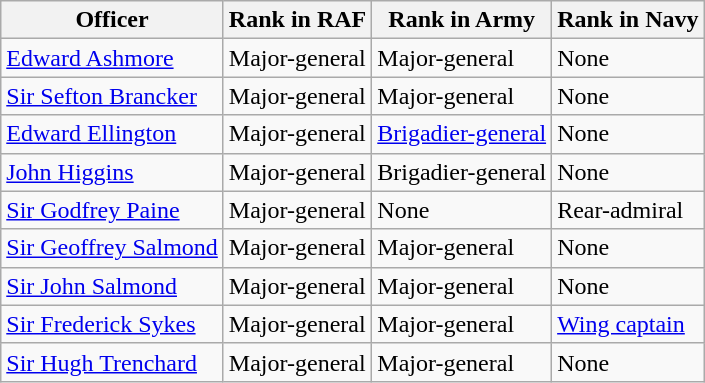<table class="wikitable">
<tr>
<th>Officer</th>
<th>Rank in RAF</th>
<th>Rank in Army</th>
<th>Rank in Navy</th>
</tr>
<tr>
<td><a href='#'>Edward Ashmore</a></td>
<td>Major-general</td>
<td>Major-general</td>
<td>None</td>
</tr>
<tr>
<td><a href='#'>Sir Sefton Brancker</a></td>
<td>Major-general</td>
<td>Major-general</td>
<td>None</td>
</tr>
<tr>
<td><a href='#'>Edward Ellington</a></td>
<td>Major-general</td>
<td><a href='#'>Brigadier-general</a></td>
<td>None</td>
</tr>
<tr>
<td><a href='#'>John Higgins</a></td>
<td>Major-general</td>
<td>Brigadier-general</td>
<td>None</td>
</tr>
<tr>
<td><a href='#'>Sir Godfrey Paine</a></td>
<td>Major-general</td>
<td>None</td>
<td>Rear-admiral</td>
</tr>
<tr>
<td><a href='#'>Sir Geoffrey Salmond</a></td>
<td>Major-general</td>
<td>Major-general</td>
<td>None</td>
</tr>
<tr>
<td><a href='#'>Sir John Salmond</a></td>
<td>Major-general</td>
<td>Major-general</td>
<td>None</td>
</tr>
<tr>
<td><a href='#'>Sir Frederick Sykes</a></td>
<td>Major-general</td>
<td>Major-general</td>
<td><a href='#'>Wing captain</a></td>
</tr>
<tr>
<td><a href='#'>Sir Hugh Trenchard</a></td>
<td>Major-general</td>
<td>Major-general</td>
<td>None</td>
</tr>
</table>
